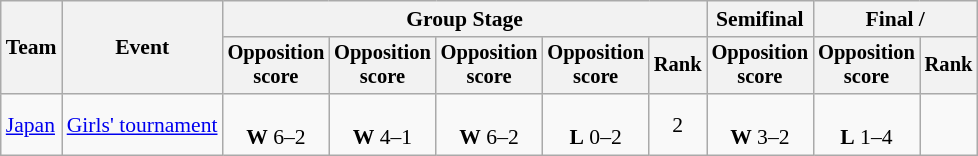<table class=wikitable style=font-size:90%;text-align:center>
<tr>
<th rowspan=2>Team</th>
<th rowspan=2>Event</th>
<th colspan=5>Group Stage</th>
<th>Semifinal</th>
<th colspan=2>Final / </th>
</tr>
<tr style=font-size:95%>
<th>Opposition<br>score</th>
<th>Opposition<br>score</th>
<th>Opposition<br>score</th>
<th>Opposition<br>score</th>
<th>Rank</th>
<th>Opposition<br>score</th>
<th>Opposition<br>score</th>
<th>Rank</th>
</tr>
<tr>
<td align=left><a href='#'>Japan</a></td>
<td align=left><a href='#'>Girls' tournament</a></td>
<td><br><strong>W</strong> 6–2</td>
<td><br><strong>W</strong> 4–1</td>
<td><br><strong>W</strong> 6–2</td>
<td><br><strong>L</strong> 0–2</td>
<td>2</td>
<td><br><strong>W</strong> 3–2</td>
<td><br><strong>L</strong> 1–4</td>
<td></td>
</tr>
</table>
